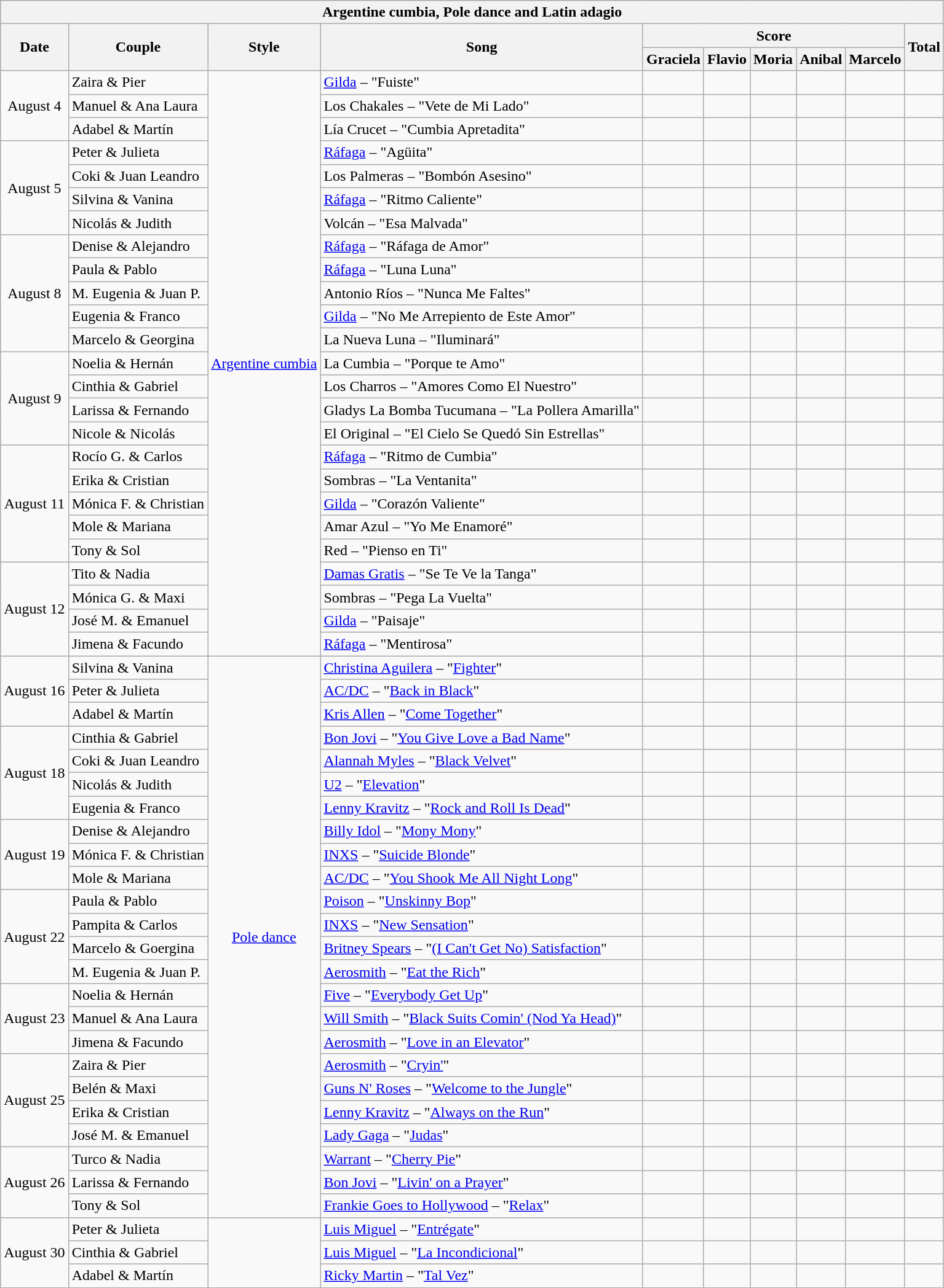<table class="wikitable collapsible collapsed">
<tr>
<th colspan="10" style="text-align:center;"><strong>Argentine cumbia, Pole dance and Latin adagio</strong></th>
</tr>
<tr>
<th rowspan="2">Date</th>
<th rowspan="2">Couple</th>
<th rowspan="2">Style</th>
<th rowspan="2">Song</th>
<th colspan="5">Score</th>
<th rowspan="2">Total</th>
</tr>
<tr>
<th>Graciela</th>
<th>Flavio</th>
<th>Moria</th>
<th>Anibal</th>
<th>Marcelo</th>
</tr>
<tr>
<td rowspan="3" style="text-align:center;">August 4</td>
<td>Zaira & Pier</td>
<td rowspan="25" style="text-align:center;"><a href='#'>Argentine cumbia</a></td>
<td><a href='#'>Gilda</a> – "Fuiste"</td>
<td></td>
<td></td>
<td></td>
<td></td>
<td></td>
<td></td>
</tr>
<tr>
<td>Manuel & Ana Laura</td>
<td>Los Chakales – "Vete de Mi Lado"</td>
<td></td>
<td></td>
<td></td>
<td></td>
<td></td>
<td></td>
</tr>
<tr>
<td>Adabel & Martín</td>
<td>Lía Crucet – "Cumbia Apretadita"</td>
<td></td>
<td></td>
<td></td>
<td></td>
<td></td>
<td></td>
</tr>
<tr>
<td rowspan="4" style="text-align:center;">August 5</td>
<td>Peter & Julieta</td>
<td><a href='#'>Ráfaga</a> – "Agüita"</td>
<td></td>
<td></td>
<td></td>
<td></td>
<td></td>
<td></td>
</tr>
<tr>
<td>Coki & Juan Leandro</td>
<td>Los Palmeras – "Bombón Asesino"</td>
<td></td>
<td></td>
<td></td>
<td></td>
<td></td>
<td></td>
</tr>
<tr>
<td>Silvina & Vanina</td>
<td><a href='#'>Ráfaga</a> – "Ritmo Caliente"</td>
<td></td>
<td></td>
<td></td>
<td></td>
<td></td>
<td></td>
</tr>
<tr>
<td>Nicolás & Judith</td>
<td>Volcán – "Esa Malvada"</td>
<td></td>
<td></td>
<td></td>
<td></td>
<td></td>
<td></td>
</tr>
<tr>
<td rowspan="5" style="text-align:center;">August 8</td>
<td>Denise & Alejandro</td>
<td><a href='#'>Ráfaga</a> – "Ráfaga de Amor"</td>
<td></td>
<td></td>
<td></td>
<td></td>
<td></td>
<td></td>
</tr>
<tr>
<td>Paula & Pablo</td>
<td><a href='#'>Ráfaga</a> – "Luna Luna"</td>
<td></td>
<td></td>
<td></td>
<td></td>
<td></td>
<td></td>
</tr>
<tr>
<td>M. Eugenia & Juan P.</td>
<td>Antonio Ríos – "Nunca Me Faltes"</td>
<td></td>
<td></td>
<td></td>
<td></td>
<td></td>
<td></td>
</tr>
<tr>
<td>Eugenia & Franco</td>
<td><a href='#'>Gilda</a> – "No Me Arrepiento de Este Amor"</td>
<td></td>
<td></td>
<td></td>
<td></td>
<td></td>
<td></td>
</tr>
<tr>
<td>Marcelo & Georgina</td>
<td>La Nueva Luna – "Iluminará"</td>
<td></td>
<td></td>
<td></td>
<td></td>
<td></td>
<td></td>
</tr>
<tr>
<td rowspan="4" style="text-align:center;">August 9</td>
<td>Noelia & Hernán</td>
<td>La Cumbia – "Porque te Amo"</td>
<td></td>
<td></td>
<td></td>
<td></td>
<td></td>
<td></td>
</tr>
<tr>
<td>Cinthia & Gabriel</td>
<td>Los Charros – "Amores Como El Nuestro"</td>
<td></td>
<td></td>
<td></td>
<td></td>
<td></td>
<td></td>
</tr>
<tr>
<td>Larissa & Fernando</td>
<td>Gladys La Bomba Tucumana – "La Pollera Amarilla"</td>
<td></td>
<td></td>
<td></td>
<td></td>
<td></td>
<td></td>
</tr>
<tr>
<td>Nicole & Nicolás</td>
<td>El Original – "El Cielo Se Quedó Sin Estrellas"</td>
<td></td>
<td></td>
<td></td>
<td></td>
<td></td>
<td></td>
</tr>
<tr>
<td rowspan="5" style="text-align:center;">August 11</td>
<td>Rocío G. & Carlos</td>
<td><a href='#'>Ráfaga</a> – "Ritmo de Cumbia"</td>
<td></td>
<td></td>
<td></td>
<td></td>
<td></td>
<td></td>
</tr>
<tr>
<td>Erika & Cristian</td>
<td>Sombras – "La Ventanita"</td>
<td></td>
<td></td>
<td></td>
<td></td>
<td></td>
<td></td>
</tr>
<tr>
<td>Mónica F. & Christian</td>
<td><a href='#'>Gilda</a> – "Corazón Valiente"</td>
<td></td>
<td></td>
<td></td>
<td></td>
<td></td>
<td></td>
</tr>
<tr>
<td>Mole & Mariana</td>
<td>Amar Azul – "Yo Me Enamoré"</td>
<td></td>
<td></td>
<td></td>
<td></td>
<td></td>
<td></td>
</tr>
<tr>
<td>Tony & Sol</td>
<td>Red – "Pienso en Ti"</td>
<td></td>
<td></td>
<td></td>
<td></td>
<td></td>
<td></td>
</tr>
<tr>
<td rowspan="4" style="text-align:center;">August 12</td>
<td>Tito & Nadia</td>
<td><a href='#'>Damas Gratis</a> – "Se Te Ve la Tanga"</td>
<td></td>
<td></td>
<td></td>
<td></td>
<td></td>
<td></td>
</tr>
<tr>
<td>Mónica G. & Maxi</td>
<td>Sombras – "Pega La Vuelta"</td>
<td></td>
<td></td>
<td></td>
<td></td>
<td></td>
<td></td>
</tr>
<tr>
<td>José M. & Emanuel</td>
<td><a href='#'>Gilda</a> – "Paisaje"</td>
<td></td>
<td></td>
<td></td>
<td></td>
<td></td>
<td></td>
</tr>
<tr>
<td>Jimena & Facundo</td>
<td><a href='#'>Ráfaga</a> – "Mentirosa"</td>
<td></td>
<td></td>
<td></td>
<td></td>
<td></td>
<td></td>
</tr>
<tr>
<td rowspan="3" style="text-align:center;">August 16</td>
<td>Silvina & Vanina</td>
<td rowspan="24" style="text-align:center;"><a href='#'>Pole dance</a></td>
<td><a href='#'>Christina Aguilera</a> – "<a href='#'>Fighter</a>"</td>
<td></td>
<td></td>
<td></td>
<td></td>
<td></td>
<td></td>
</tr>
<tr>
<td>Peter & Julieta</td>
<td><a href='#'>AC/DC</a> – "<a href='#'>Back in Black</a>"</td>
<td></td>
<td></td>
<td></td>
<td></td>
<td></td>
<td></td>
</tr>
<tr>
<td>Adabel & Martín</td>
<td><a href='#'>Kris Allen</a> – "<a href='#'>Come Together</a>"</td>
<td></td>
<td></td>
<td></td>
<td></td>
<td></td>
<td></td>
</tr>
<tr>
<td rowspan="4" style="text-align:center;">August 18</td>
<td>Cinthia & Gabriel</td>
<td><a href='#'>Bon Jovi</a> – "<a href='#'>You Give Love a Bad Name</a>"</td>
<td></td>
<td></td>
<td></td>
<td></td>
<td></td>
<td></td>
</tr>
<tr>
<td>Coki & Juan Leandro</td>
<td><a href='#'>Alannah Myles</a> – "<a href='#'>Black Velvet</a>"</td>
<td></td>
<td></td>
<td></td>
<td></td>
<td></td>
<td></td>
</tr>
<tr>
<td>Nicolás & Judith</td>
<td><a href='#'>U2</a> – "<a href='#'>Elevation</a>"</td>
<td></td>
<td></td>
<td></td>
<td></td>
<td></td>
<td></td>
</tr>
<tr>
<td>Eugenia & Franco</td>
<td><a href='#'>Lenny Kravitz</a> – "<a href='#'>Rock and Roll Is Dead</a>"</td>
<td></td>
<td></td>
<td></td>
<td></td>
<td></td>
<td></td>
</tr>
<tr>
<td rowspan="3" style="text-align:center;">August 19</td>
<td>Denise & Alejandro</td>
<td><a href='#'>Billy Idol</a> – "<a href='#'>Mony Mony</a>"</td>
<td></td>
<td></td>
<td></td>
<td></td>
<td></td>
<td></td>
</tr>
<tr>
<td>Mónica F. & Christian</td>
<td><a href='#'>INXS</a> – "<a href='#'>Suicide Blonde</a>"</td>
<td></td>
<td></td>
<td></td>
<td></td>
<td></td>
<td></td>
</tr>
<tr>
<td>Mole & Mariana</td>
<td><a href='#'>AC/DC</a> – "<a href='#'>You Shook Me All Night Long</a>"</td>
<td></td>
<td></td>
<td></td>
<td></td>
<td></td>
<td></td>
</tr>
<tr>
<td rowspan="4" style="text-align:center;">August 22</td>
<td>Paula & Pablo</td>
<td><a href='#'>Poison</a> – "<a href='#'>Unskinny Bop</a>"</td>
<td></td>
<td></td>
<td></td>
<td></td>
<td></td>
<td></td>
</tr>
<tr>
<td>Pampita & Carlos</td>
<td><a href='#'>INXS</a> – "<a href='#'>New Sensation</a>"</td>
<td></td>
<td></td>
<td></td>
<td></td>
<td></td>
<td></td>
</tr>
<tr>
<td>Marcelo & Goergina</td>
<td><a href='#'>Britney Spears</a> – "<a href='#'>(I Can't Get No) Satisfaction</a>"</td>
<td></td>
<td></td>
<td></td>
<td></td>
<td></td>
<td></td>
</tr>
<tr>
<td>M. Eugenia & Juan P.</td>
<td><a href='#'>Aerosmith</a> – "<a href='#'>Eat the Rich</a>"</td>
<td></td>
<td></td>
<td></td>
<td></td>
<td></td>
<td></td>
</tr>
<tr>
<td rowspan="3" style="text-align:center;">August 23</td>
<td>Noelia & Hernán</td>
<td><a href='#'>Five</a> – "<a href='#'>Everybody Get Up</a>"</td>
<td></td>
<td></td>
<td></td>
<td></td>
<td></td>
<td></td>
</tr>
<tr>
<td>Manuel & Ana Laura</td>
<td><a href='#'>Will Smith</a> – "<a href='#'>Black Suits Comin' (Nod Ya Head)</a>"</td>
<td></td>
<td></td>
<td></td>
<td></td>
<td></td>
<td></td>
</tr>
<tr>
<td>Jimena & Facundo</td>
<td><a href='#'>Aerosmith</a> – "<a href='#'>Love in an Elevator</a>"</td>
<td></td>
<td></td>
<td></td>
<td></td>
<td></td>
<td></td>
</tr>
<tr>
<td rowspan="4" style="text-align:center;">August 25</td>
<td>Zaira & Pier</td>
<td><a href='#'>Aerosmith</a> – "<a href='#'>Cryin'</a>"</td>
<td></td>
<td></td>
<td></td>
<td></td>
<td></td>
<td></td>
</tr>
<tr>
<td>Belén & Maxi</td>
<td><a href='#'>Guns N' Roses</a> – "<a href='#'>Welcome to the Jungle</a>"</td>
<td></td>
<td></td>
<td></td>
<td></td>
<td></td>
<td></td>
</tr>
<tr>
<td>Erika & Cristian</td>
<td><a href='#'>Lenny Kravitz</a> – "<a href='#'>Always on the Run</a>"</td>
<td></td>
<td></td>
<td></td>
<td></td>
<td></td>
<td></td>
</tr>
<tr>
<td>José M. & Emanuel</td>
<td><a href='#'>Lady Gaga</a> – "<a href='#'>Judas</a>"</td>
<td></td>
<td></td>
<td></td>
<td></td>
<td></td>
<td></td>
</tr>
<tr>
<td rowspan="3" style="text-align:center;">August 26</td>
<td>Turco & Nadia</td>
<td><a href='#'>Warrant</a> – "<a href='#'>Cherry Pie</a>"</td>
<td></td>
<td></td>
<td></td>
<td></td>
<td></td>
<td></td>
</tr>
<tr>
<td>Larissa & Fernando</td>
<td><a href='#'>Bon Jovi</a> – "<a href='#'>Livin' on a Prayer</a>"</td>
<td></td>
<td></td>
<td></td>
<td></td>
<td></td>
<td></td>
</tr>
<tr>
<td>Tony & Sol</td>
<td><a href='#'>Frankie Goes to Hollywood</a> – "<a href='#'>Relax</a>"</td>
<td></td>
<td></td>
<td></td>
<td></td>
<td></td>
<td></td>
</tr>
<tr>
<td rowspan="3" style="text-align:center;">August 30</td>
<td>Peter & Julieta</td>
<td rowspan="3"></td>
<td><a href='#'>Luis Miguel</a> – "<a href='#'>Entrégate</a>"</td>
<td></td>
<td></td>
<td></td>
<td></td>
<td></td>
<td></td>
</tr>
<tr>
<td>Cinthia & Gabriel</td>
<td><a href='#'>Luis Miguel</a> – "<a href='#'>La Incondicional</a>"</td>
<td></td>
<td></td>
<td></td>
<td></td>
<td></td>
<td></td>
</tr>
<tr>
<td>Adabel & Martín</td>
<td><a href='#'>Ricky Martin</a> – "<a href='#'>Tal Vez</a>"</td>
<td></td>
<td></td>
<td></td>
<td></td>
<td></td>
<td></td>
</tr>
</table>
